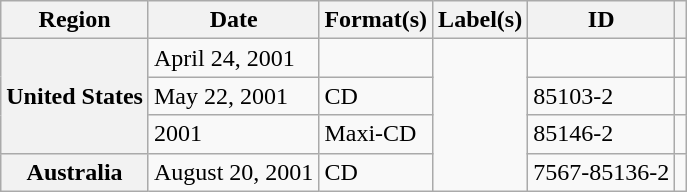<table class="wikitable plainrowheaders">
<tr>
<th scope="col">Region</th>
<th scope="col">Date</th>
<th scope="col">Format(s)</th>
<th scope="col">Label(s)</th>
<th scope="col">ID</th>
<th scope="col"></th>
</tr>
<tr>
<th scope="row" rowspan="3">United States</th>
<td>April 24, 2001</td>
<td></td>
<td rowspan="4"></td>
<td></td>
<td align="center"></td>
</tr>
<tr>
<td>May 22, 2001</td>
<td>CD</td>
<td>85103-2</td>
<td align="center"></td>
</tr>
<tr>
<td>2001</td>
<td>Maxi-CD</td>
<td>85146-2</td>
<td align="center"></td>
</tr>
<tr>
<th scope="row">Australia</th>
<td>August 20, 2001</td>
<td>CD</td>
<td>7567-85136-2</td>
<td align="center"></td>
</tr>
</table>
